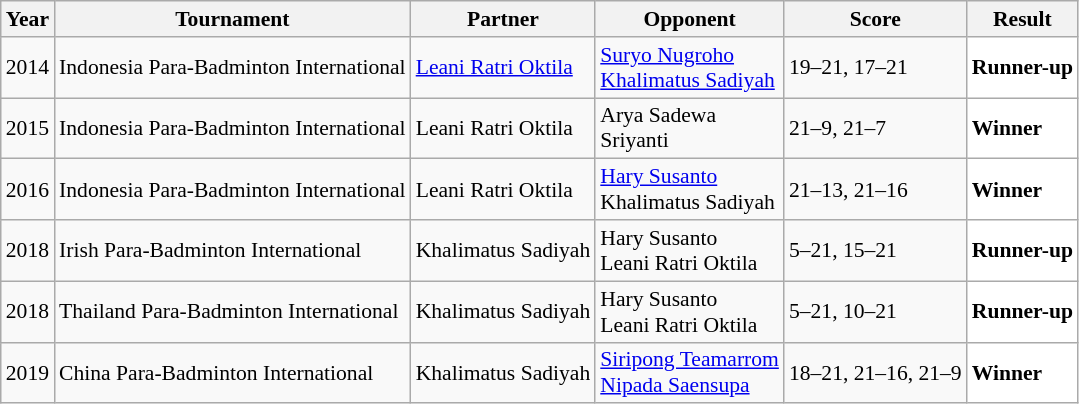<table class="sortable wikitable" style="font-size: 90%;">
<tr>
<th>Year</th>
<th>Tournament</th>
<th>Partner</th>
<th>Opponent</th>
<th>Score</th>
<th>Result</th>
</tr>
<tr>
<td align="center">2014</td>
<td align="left">Indonesia Para-Badminton International</td>
<td align="left"> <a href='#'>Leani Ratri Oktila</a></td>
<td align="left"> <a href='#'>Suryo Nugroho</a><br> <a href='#'>Khalimatus Sadiyah</a></td>
<td align="left">19–21, 17–21</td>
<td style="text-align:left; background:white"> <strong>Runner-up</strong></td>
</tr>
<tr>
<td align="center">2015</td>
<td align="left">Indonesia Para-Badminton International</td>
<td align="left"> Leani Ratri Oktila</td>
<td align="left"> Arya Sadewa<br> Sriyanti</td>
<td align="left">21–9, 21–7</td>
<td style="text-align:left; background:white"> <strong>Winner</strong></td>
</tr>
<tr>
<td align="center">2016</td>
<td align="left">Indonesia Para-Badminton International</td>
<td align="left"> Leani Ratri Oktila</td>
<td align="left"> <a href='#'>Hary Susanto</a><br> Khalimatus Sadiyah</td>
<td align="left">21–13, 21–16</td>
<td style="text-align:left; background:white"> <strong>Winner</strong></td>
</tr>
<tr>
<td align="center">2018</td>
<td align="left">Irish Para-Badminton International</td>
<td align="left"> Khalimatus Sadiyah</td>
<td align="left"> Hary Susanto<br> Leani Ratri Oktila</td>
<td align="left">5–21, 15–21</td>
<td style="text-align:left; background:white"> <strong>Runner-up</strong></td>
</tr>
<tr>
<td align="center">2018</td>
<td align="left">Thailand Para-Badminton International</td>
<td align="left"> Khalimatus Sadiyah</td>
<td align="left"> Hary Susanto<br> Leani Ratri Oktila</td>
<td align="left">5–21, 10–21</td>
<td style="text-align:left; background:white"> <strong>Runner-up</strong></td>
</tr>
<tr>
<td align="center">2019</td>
<td align="left">China Para-Badminton International</td>
<td align="left"> Khalimatus Sadiyah</td>
<td align="left"> <a href='#'>Siripong Teamarrom</a><br> <a href='#'>Nipada Saensupa</a></td>
<td align="left">18–21, 21–16, 21–9</td>
<td style="text-align:left; background:white"> <strong>Winner</strong></td>
</tr>
</table>
